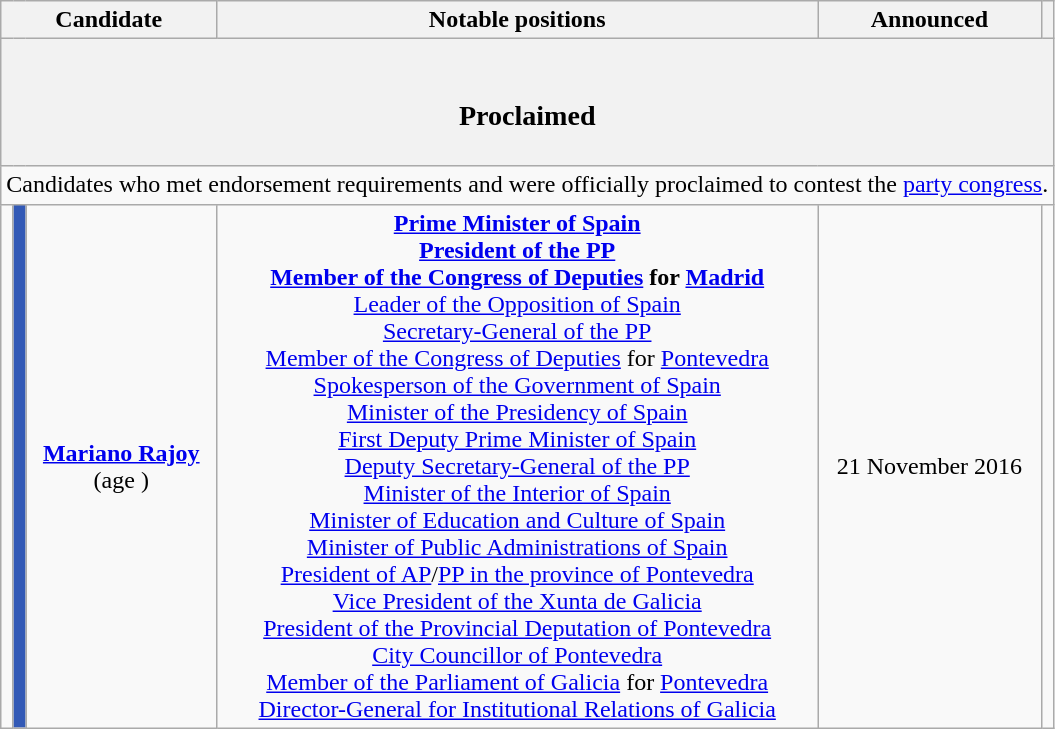<table class="wikitable" style="text-align:center;">
<tr>
<th colspan="3">Candidate</th>
<th>Notable positions</th>
<th>Announced</th>
<th></th>
</tr>
<tr>
<th colspan="6"><br><h3>Proclaimed</h3></th>
</tr>
<tr>
<td colspan="6">Candidates who met endorsement requirements and were officially proclaimed to contest the <a href='#'>party congress</a>.</td>
</tr>
<tr>
<td></td>
<td width="1px" style="color:inherit;background:#3259B6;"></td>
<td><strong><a href='#'>Mariano Rajoy</a></strong><br>(age )</td>
<td><strong><a href='#'>Prime Minister of Spain</a> <br><a href='#'>President of the PP</a> <br><a href='#'>Member of the Congress of Deputies</a> for <a href='#'>Madrid</a> </strong><br><a href='#'>Leader of the Opposition of Spain</a> <br><a href='#'>Secretary-General of the PP</a> <br><a href='#'>Member of the Congress of Deputies</a> for <a href='#'>Pontevedra</a> <br><a href='#'>Spokesperson of the Government of Spain</a> <br><a href='#'>Minister of the Presidency of Spain</a> <br><a href='#'>First Deputy Prime Minister of Spain</a> <br><a href='#'>Deputy Secretary-General of the PP</a> <br><a href='#'>Minister of the Interior of Spain</a> <br><a href='#'>Minister of Education and Culture of Spain</a> <br><a href='#'>Minister of Public Administrations of Spain</a> <br><a href='#'>President of AP</a>/<a href='#'>PP in the province of Pontevedra</a> <br><a href='#'>Vice President of the Xunta de Galicia</a> <br><a href='#'>President of the Provincial Deputation of Pontevedra</a> <br><a href='#'>City Councillor of Pontevedra</a> <br><a href='#'>Member of the Parliament of Galicia</a> for <a href='#'>Pontevedra</a> <br><a href='#'>Director-General for Institutional Relations of Galicia</a> </td>
<td>21 November 2016</td>
<td></td>
</tr>
</table>
